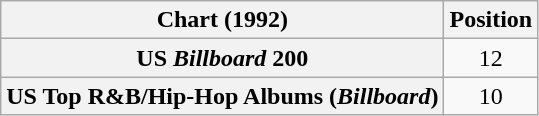<table class="wikitable sortable plainrowheaders" style="text-align:center">
<tr>
<th scope="col">Chart (1992)</th>
<th scope="col">Position</th>
</tr>
<tr>
<th scope="row">US <em>Billboard</em> 200</th>
<td>12</td>
</tr>
<tr>
<th scope="row">US Top R&B/Hip-Hop Albums (<em>Billboard</em>)</th>
<td>10</td>
</tr>
</table>
